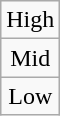<table class="wikitable" style="text-align:center">
<tr>
<td>High</td>
</tr>
<tr>
<td>Mid</td>
</tr>
<tr>
<td>Low</td>
</tr>
</table>
